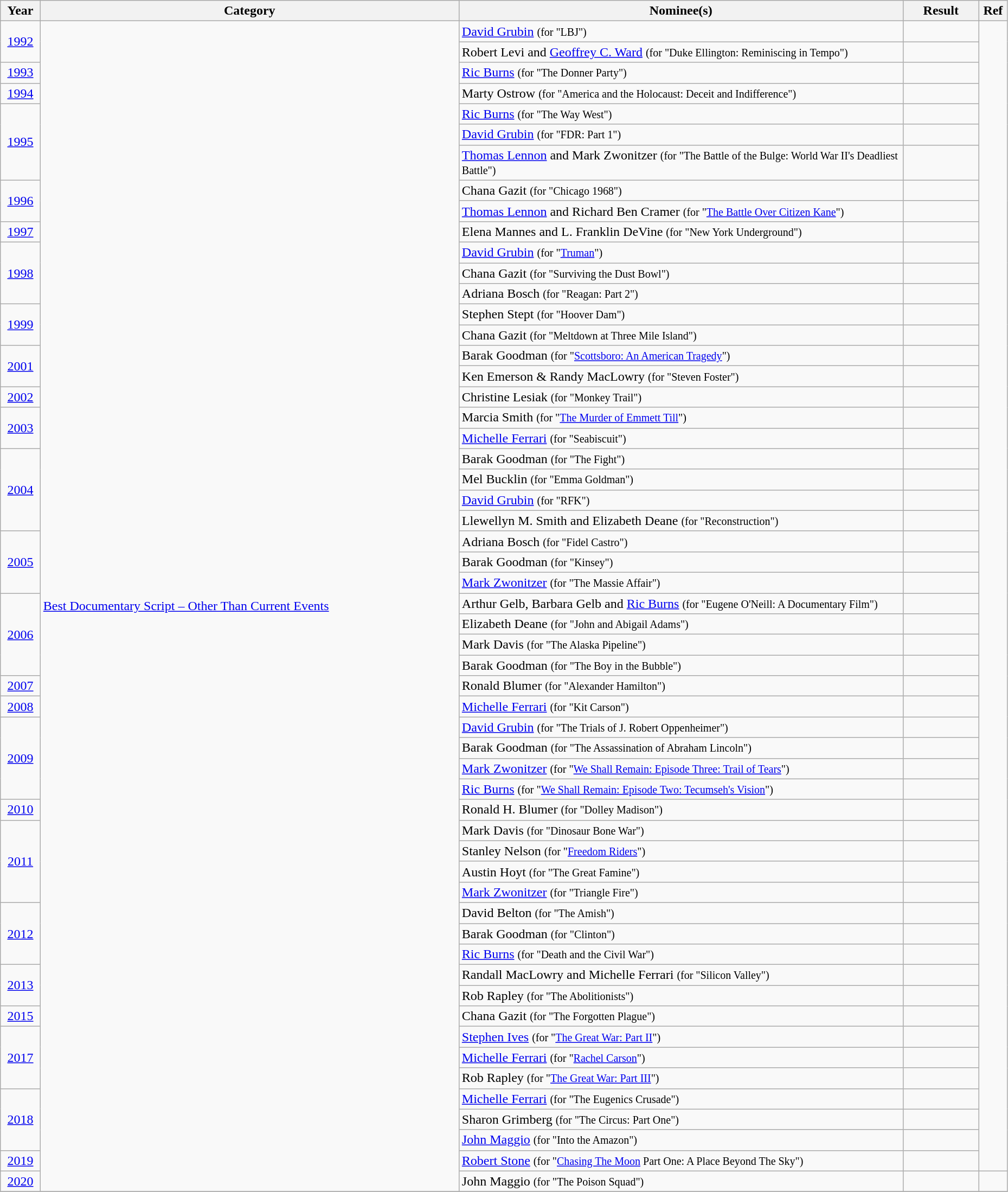<table class="wikitable sortable" style="width:98%">
<tr>
<th scope="col" style="width:3%;">Year</th>
<th scope="col" style="width:33%;">Category</th>
<th scope="col" style="width:35%;">Nominee(s)</th>
<th scope="col" style="width:6%;">Result</th>
<th scope="col" class="unsortable" style="width:1%;">Ref</th>
</tr>
<tr>
<td align="center" rowspan="2"><a href='#'>1992</a></td>
<td rowspan="56"><a href='#'>Best Documentary Script – Other Than Current Events</a></td>
<td><a href='#'>David Grubin</a> <small>(for "LBJ")</small></td>
<td></td>
<td rowspan="55"align="center"></td>
</tr>
<tr>
<td>Robert Levi and <a href='#'>Geoffrey C. Ward</a> <small>(for "Duke Ellington: Reminiscing in Tempo")</small></td>
<td></td>
</tr>
<tr>
<td align="center" rowspan="1"><a href='#'>1993</a></td>
<td><a href='#'>Ric Burns</a> <small>(for "The Donner Party")</small></td>
<td></td>
</tr>
<tr>
<td align="center" rowspan="1"><a href='#'>1994</a></td>
<td>Marty Ostrow <small>(for "America and the Holocaust: Deceit and Indifference")</small></td>
<td></td>
</tr>
<tr>
<td align="center" rowspan="3"><a href='#'>1995</a></td>
<td><a href='#'>Ric Burns</a> <small>(for "The Way West")</small></td>
<td></td>
</tr>
<tr>
<td><a href='#'>David Grubin</a> <small>(for "FDR: Part 1")</small></td>
<td></td>
</tr>
<tr>
<td><a href='#'>Thomas Lennon</a> and Mark Zwonitzer <small>(for "The Battle of the Bulge: World War II's Deadliest Battle")</small></td>
<td></td>
</tr>
<tr>
<td align="center" rowspan="2"><a href='#'>1996</a></td>
<td>Chana Gazit <small>(for "Chicago 1968")</small></td>
<td></td>
</tr>
<tr>
<td><a href='#'>Thomas Lennon</a> and Richard Ben Cramer <small>(for "<a href='#'>The Battle Over Citizen Kane</a>")</small></td>
<td></td>
</tr>
<tr>
<td align="center" rowspan="1"><a href='#'>1997</a></td>
<td>Elena Mannes and L. Franklin DeVine <small>(for "New York Underground")</small></td>
<td></td>
</tr>
<tr>
<td align="center" rowspan="3"><a href='#'>1998</a></td>
<td><a href='#'>David Grubin</a> <small>(for "<a href='#'>Truman</a>")</small></td>
<td></td>
</tr>
<tr>
<td>Chana Gazit <small>(for "Surviving the Dust Bowl")</small></td>
<td></td>
</tr>
<tr>
<td>Adriana Bosch <small>(for "Reagan: Part 2")</small></td>
<td></td>
</tr>
<tr>
<td align="center" rowspan="2"><a href='#'>1999</a></td>
<td>Stephen Stept <small>(for "Hoover Dam")</small></td>
<td></td>
</tr>
<tr>
<td>Chana Gazit <small>(for "Meltdown at Three Mile Island")</small></td>
<td></td>
</tr>
<tr>
<td align="center" rowspan="2"><a href='#'>2001</a></td>
<td>Barak Goodman <small>(for "<a href='#'>Scottsboro: An American Tragedy</a>")</small></td>
<td></td>
</tr>
<tr>
<td>Ken Emerson & Randy MacLowry <small>(for "Steven Foster")</small></td>
<td></td>
</tr>
<tr>
<td align="center" rowspan="1"><a href='#'>2002</a></td>
<td>Christine Lesiak <small>(for "Monkey Trail")</small></td>
<td></td>
</tr>
<tr>
<td align="center" rowspan="2"><a href='#'>2003</a></td>
<td>Marcia Smith <small>(for "<a href='#'>The Murder of Emmett Till</a>")</small></td>
<td></td>
</tr>
<tr>
<td><a href='#'>Michelle Ferrari</a> <small>(for "Seabiscuit")</small></td>
<td></td>
</tr>
<tr>
<td align="center" rowspan="4"><a href='#'>2004</a></td>
<td>Barak Goodman <small>(for "The Fight")</small></td>
<td></td>
</tr>
<tr>
<td>Mel Bucklin <small>(for "Emma Goldman")</small></td>
<td></td>
</tr>
<tr>
<td><a href='#'>David Grubin</a> <small>(for "RFK")</small></td>
<td></td>
</tr>
<tr>
<td>Llewellyn M. Smith and Elizabeth Deane <small>(for "Reconstruction")</small></td>
<td></td>
</tr>
<tr>
<td align="center" rowspan="3"><a href='#'>2005</a></td>
<td>Adriana Bosch <small>(for "Fidel Castro")</small></td>
<td></td>
</tr>
<tr>
<td>Barak Goodman <small>(for "Kinsey")</small></td>
<td></td>
</tr>
<tr>
<td><a href='#'>Mark Zwonitzer</a> <small>(for "The Massie Affair")</small></td>
<td></td>
</tr>
<tr>
<td align="center" rowspan="4"><a href='#'>2006</a></td>
<td>Arthur Gelb, Barbara Gelb and <a href='#'>Ric Burns</a> <small>(for "Eugene O'Neill: A Documentary Film")</small></td>
<td></td>
</tr>
<tr>
<td>Elizabeth Deane <small>(for "John and Abigail Adams")</small></td>
<td></td>
</tr>
<tr>
<td>Mark Davis <small>(for "The Alaska Pipeline")</small></td>
<td></td>
</tr>
<tr>
<td>Barak Goodman <small>(for "The Boy in the Bubble")</small></td>
<td></td>
</tr>
<tr>
<td align="center" rowspan="1"><a href='#'>2007</a></td>
<td>Ronald Blumer <small>(for "Alexander Hamilton")</small></td>
<td></td>
</tr>
<tr>
<td align="center" rowspan="1"><a href='#'>2008</a></td>
<td><a href='#'>Michelle Ferrari</a> <small>(for "Kit Carson")</small></td>
<td></td>
</tr>
<tr>
<td align="center" rowspan="4"><a href='#'>2009</a></td>
<td><a href='#'>David Grubin</a> <small>(for "The Trials of J. Robert Oppenheimer")</small></td>
<td></td>
</tr>
<tr>
<td>Barak Goodman <small>(for "The Assassination of Abraham Lincoln")</small></td>
<td></td>
</tr>
<tr>
<td><a href='#'>Mark Zwonitzer</a> <small>(for "<a href='#'>We Shall Remain: Episode Three: Trail of Tears</a>")</small></td>
<td></td>
</tr>
<tr>
<td><a href='#'>Ric Burns</a> <small>(for "<a href='#'>We Shall Remain: Episode Two: Tecumseh's Vision</a>")</small></td>
<td></td>
</tr>
<tr>
<td align="center" rowspan="1"><a href='#'>2010</a></td>
<td>Ronald H. Blumer <small>(for "Dolley Madison")</small></td>
<td></td>
</tr>
<tr>
<td align="center" rowspan="4"><a href='#'>2011</a></td>
<td>Mark Davis <small>(for "Dinosaur Bone War")</small></td>
<td></td>
</tr>
<tr>
<td>Stanley Nelson <small>(for "<a href='#'>Freedom Riders</a>")</small></td>
<td></td>
</tr>
<tr>
<td>Austin Hoyt <small>(for "The Great Famine")</small></td>
<td></td>
</tr>
<tr>
<td><a href='#'>Mark Zwonitzer</a> <small>(for "Triangle Fire")</small></td>
<td></td>
</tr>
<tr>
<td align="center" rowspan="3"><a href='#'>2012</a></td>
<td>David Belton <small>(for "The Amish")</small></td>
<td></td>
</tr>
<tr>
<td>Barak Goodman <small>(for "Clinton")</small></td>
<td></td>
</tr>
<tr>
<td><a href='#'>Ric Burns</a> <small>(for "Death and the Civil War")</small></td>
<td></td>
</tr>
<tr>
<td align="center" rowspan="2"><a href='#'>2013</a></td>
<td>Randall MacLowry and Michelle Ferrari <small>(for "Silicon Valley")</small></td>
<td></td>
</tr>
<tr>
<td>Rob Rapley <small>(for "The Abolitionists")</small></td>
<td></td>
</tr>
<tr>
<td align="center" rowspan="1"><a href='#'>2015</a></td>
<td>Chana Gazit <small>(for "The Forgotten Plague")</small></td>
<td></td>
</tr>
<tr>
<td align="center" rowspan="3"><a href='#'>2017</a></td>
<td><a href='#'>Stephen Ives</a> <small>(for "<a href='#'>The Great War: Part II</a>")</small></td>
<td></td>
</tr>
<tr>
<td><a href='#'>Michelle Ferrari</a> <small>(for "<a href='#'>Rachel Carson</a>")</small></td>
<td></td>
</tr>
<tr>
<td>Rob Rapley <small>(for "<a href='#'>The Great War: Part III</a>")</small></td>
<td></td>
</tr>
<tr>
<td align="center" rowspan="3"><a href='#'>2018</a></td>
<td><a href='#'>Michelle Ferrari</a> <small>(for "The Eugenics Crusade")</small></td>
<td></td>
</tr>
<tr>
<td>Sharon Grimberg <small>(for "The Circus: Part One")</small></td>
<td></td>
</tr>
<tr>
<td><a href='#'>John Maggio</a> <small>(for "Into the Amazon")</small></td>
<td></td>
</tr>
<tr>
<td align="center" rowspan="1"><a href='#'>2019</a></td>
<td><a href='#'>Robert Stone</a> <small>(for "<a href='#'>Chasing The Moon</a> Part One: A Place Beyond The Sky")</small></td>
<td></td>
</tr>
<tr>
<td align="center" rowspan="1"><a href='#'>2020</a></td>
<td>John Maggio <small>(for "The Poison Squad")</small></td>
<td></td>
<td></td>
</tr>
<tr>
</tr>
</table>
